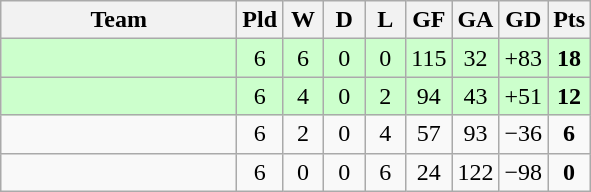<table class="wikitable" style="text-align:center;">
<tr>
<th width=150>Team</th>
<th width=20>Pld</th>
<th width=20>W</th>
<th width=20>D</th>
<th width=20>L</th>
<th width=20>GF</th>
<th width=20>GA</th>
<th width=20>GD</th>
<th width=20>Pts</th>
</tr>
<tr bgcolor=ccffcc>
<td align="left"></td>
<td>6</td>
<td>6</td>
<td>0</td>
<td>0</td>
<td>115</td>
<td>32</td>
<td>+83</td>
<td><strong>18</strong></td>
</tr>
<tr bgcolor=ccffcc>
<td align="left"></td>
<td>6</td>
<td>4</td>
<td>0</td>
<td>2</td>
<td>94</td>
<td>43</td>
<td>+51</td>
<td><strong>12</strong></td>
</tr>
<tr>
<td align="left"></td>
<td>6</td>
<td>2</td>
<td>0</td>
<td>4</td>
<td>57</td>
<td>93</td>
<td>−36</td>
<td><strong>6</strong></td>
</tr>
<tr>
<td align="left"></td>
<td>6</td>
<td>0</td>
<td>0</td>
<td>6</td>
<td>24</td>
<td>122</td>
<td>−98</td>
<td><strong>0</strong></td>
</tr>
</table>
